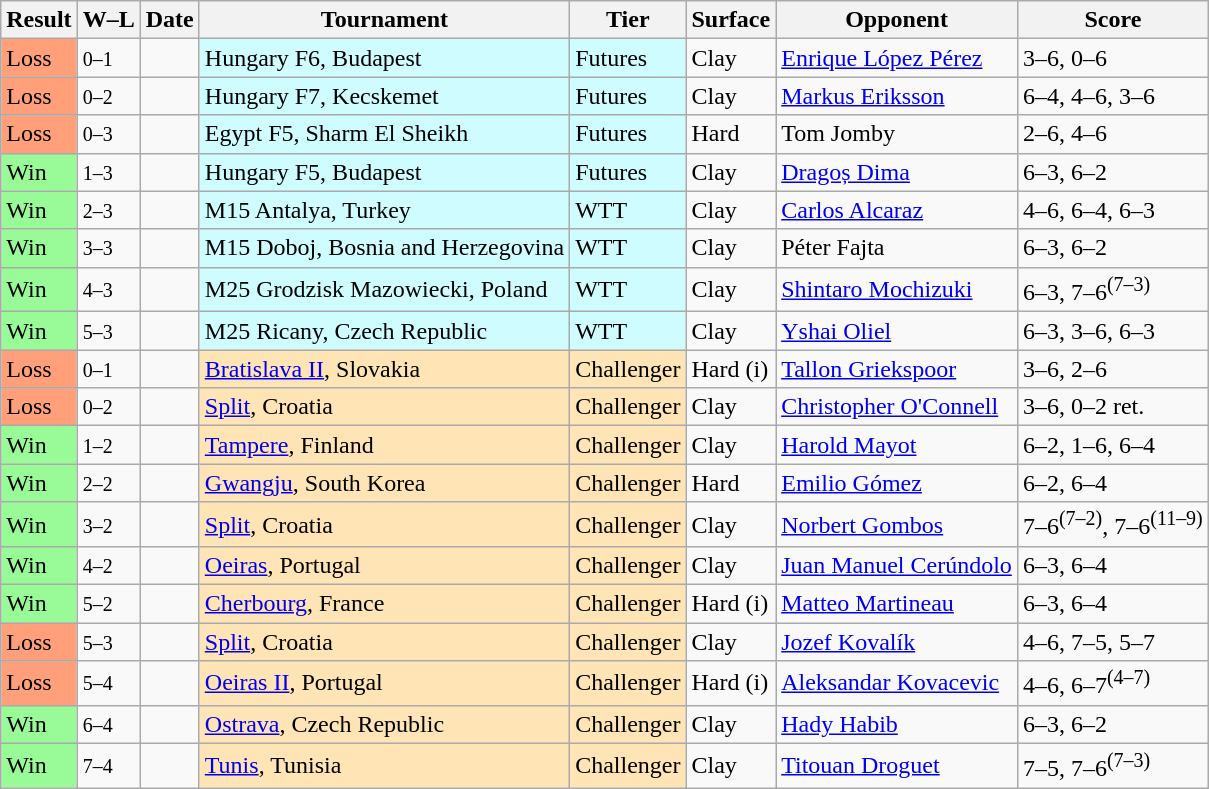<table class="sortable wikitable nowrap">
<tr>
<th>Result</th>
<th class="unsortable">W–L</th>
<th>Date</th>
<th>Tournament</th>
<th>Tier</th>
<th>Surface</th>
<th>Opponent</th>
<th class="unsortable">Score</th>
</tr>
<tr>
<td bgcolor=ffa07a>Loss</td>
<td><small>0–1</small></td>
<td></td>
<td style="background:#cffcff;">Hungary F6, Budapest</td>
<td style="background:#cffcff;">Futures</td>
<td>Clay</td>
<td> <a href='#'>Enrique López Pérez</a></td>
<td>3–6, 0–6</td>
</tr>
<tr>
<td bgcolor=ffa07a>Loss</td>
<td><small>0–2</small></td>
<td></td>
<td style="background:#cffcff;">Hungary F7, Kecskemet</td>
<td style="background:#cffcff;">Futures</td>
<td>Clay</td>
<td> <a href='#'>Markus Eriksson</a></td>
<td>6–4, 4–6, 3–6</td>
</tr>
<tr>
<td bgcolor=ffa07a>Loss</td>
<td><small>0–3</small></td>
<td></td>
<td style="background:#cffcff;">Egypt F5, Sharm El Sheikh</td>
<td style="background:#cffcff;">Futures</td>
<td>Hard</td>
<td> Tom Jomby</td>
<td>2–6, 4–6</td>
</tr>
<tr>
<td bgcolor=98fb98>Win</td>
<td><small>1–3</small></td>
<td></td>
<td style="background:#cffcff;">Hungary F5, Budapest</td>
<td style="background:#cffcff;">Futures</td>
<td>Clay</td>
<td> <a href='#'>Dragoș Dima</a></td>
<td>6–3, 6–2</td>
</tr>
<tr>
<td bgcolor=98fb98>Win</td>
<td><small>2–3</small></td>
<td></td>
<td style="background:#cffcff;">M15 Antalya, Turkey</td>
<td style="background:#cffcff;">WTT</td>
<td>Clay</td>
<td> <a href='#'>Carlos Alcaraz</a></td>
<td>4–6, 6–4, 6–3</td>
</tr>
<tr>
<td bgcolor=98fb98>Win</td>
<td><small>3–3</small></td>
<td></td>
<td style="background:#cffcff;">M15 Doboj, Bosnia and Herzegovina</td>
<td style="background:#cffcff;">WTT</td>
<td>Clay</td>
<td> Péter Fajta</td>
<td>6–3, 6–2</td>
</tr>
<tr>
<td bgcolor=98fb98>Win</td>
<td><small>4–3</small></td>
<td></td>
<td style="background:#cffcff;">M25 Grodzisk Mazowiecki, Poland</td>
<td style="background:#cffcff;">WTT</td>
<td>Clay</td>
<td> <a href='#'>Shintaro Mochizuki</a></td>
<td>6–3, 7–6<sup>(7–3)</sup></td>
</tr>
<tr>
<td bgcolor=98fb98>Win</td>
<td><small>5–3</small></td>
<td></td>
<td style="background:#cffcff;">M25 Ricany, Czech Republic</td>
<td style="background:#cffcff;">WTT</td>
<td>Clay</td>
<td> <a href='#'>Yshai Oliel</a></td>
<td>6–3, 3–6, 6–3</td>
</tr>
<tr>
<td bgcolor=ffa07a>Loss</td>
<td><small>0–1</small></td>
<td><a href='#'></a></td>
<td style="background:moccasin;"><a href='#'>Bratislava II</a>, Slovakia</td>
<td style="background:moccasin;">Challenger</td>
<td>Hard (i)</td>
<td> <a href='#'>Tallon Griekspoor</a></td>
<td>3–6, 2–6</td>
</tr>
<tr>
<td bgcolor=ffa07a>Loss</td>
<td><small>0–2</small></td>
<td><a href='#'></a></td>
<td style="background:moccasin;"><a href='#'>Split</a>, Croatia</td>
<td style="background:moccasin;">Challenger</td>
<td>Clay</td>
<td> <a href='#'>Christopher O'Connell</a></td>
<td>3–6, 0–2 ret.</td>
</tr>
<tr>
<td bgcolor=98fb98>Win</td>
<td><small>1–2</small></td>
<td><a href='#'></a></td>
<td style="background:moccasin;"><a href='#'>Tampere</a>, Finland</td>
<td style="background:moccasin;">Challenger</td>
<td>Clay</td>
<td> <a href='#'>Harold Mayot</a></td>
<td>6–2, 1–6, 6–4</td>
</tr>
<tr>
<td bgcolor=98fb98>Win</td>
<td><small>2–2</small></td>
<td><a href='#'></a></td>
<td style="background:moccasin;"><a href='#'>Gwangju</a>, South Korea</td>
<td style="background:moccasin;">Challenger</td>
<td>Hard</td>
<td> <a href='#'>Emilio Gómez</a></td>
<td>6–2, 6–4</td>
</tr>
<tr>
<td bgcolor=98fb98>Win</td>
<td><small>3–2</small></td>
<td><a href='#'></a></td>
<td style="background:moccasin;"><a href='#'>Split</a>, Croatia</td>
<td style="background:moccasin;">Challenger</td>
<td>Clay</td>
<td> <a href='#'>Norbert Gombos</a></td>
<td>7–6<sup>(7–2)</sup>, 7–6<sup>(11–9)</sup></td>
</tr>
<tr>
<td bgcolor=98fb98>Win</td>
<td><small>4–2</small></td>
<td><a href='#'></a></td>
<td style="background:moccasin;"><a href='#'>Oeiras</a>, Portugal</td>
<td style="background:moccasin;">Challenger</td>
<td>Clay</td>
<td> <a href='#'>Juan Manuel Cerúndolo</a></td>
<td>6–3, 6–4</td>
</tr>
<tr>
<td bgcolor=98fb98>Win</td>
<td><small>5–2</small></td>
<td><a href='#'></a></td>
<td style="background:moccasin;"><a href='#'>Cherbourg</a>, France</td>
<td style="background:moccasin;">Challenger</td>
<td>Hard (i)</td>
<td> <a href='#'>Matteo Martineau</a></td>
<td>6–3, 6–4</td>
</tr>
<tr>
<td bgcolor=ffa07a>Loss</td>
<td><small>5–3</small></td>
<td><a href='#'></a></td>
<td style="background:moccasin;"><a href='#'>Split</a>, Croatia</td>
<td style="background:moccasin;">Challenger</td>
<td>Clay</td>
<td> <a href='#'>Jozef Kovalík</a></td>
<td>4–6, 7–5, 5–7</td>
</tr>
<tr>
<td bgcolor=ffa07a>Loss</td>
<td><small>5–4</small></td>
<td><a href='#'></a></td>
<td style="background:moccasin;"><a href='#'>Oeiras II</a>, Portugal</td>
<td style="background:moccasin;">Challenger</td>
<td>Hard (i)</td>
<td> <a href='#'>Aleksandar Kovacevic</a></td>
<td>4–6, 6–7<sup>(4–7)</sup></td>
</tr>
<tr>
<td bgcolor=98fb98>Win</td>
<td><small>6–4</small></td>
<td><a href='#'></a></td>
<td style="background:moccasin;"><a href='#'>Ostrava</a>, Czech Republic</td>
<td style="background:moccasin;">Challenger</td>
<td>Clay</td>
<td> <a href='#'>Hady Habib</a></td>
<td>6–3, 6–2</td>
</tr>
<tr>
<td bgcolor=98FB98>Win</td>
<td><small>7–4</small></td>
<td><a href='#'></a></td>
<td style="background:moccasin;"><a href='#'>Tunis</a>, Tunisia</td>
<td style="background:moccasin;">Challenger</td>
<td>Clay</td>
<td> <a href='#'>Titouan Droguet</a></td>
<td>7–5, 7–6<sup>(7–3)</sup></td>
</tr>
</table>
